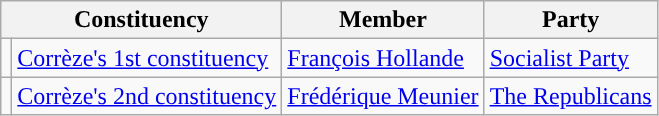<table class="wikitable">
<tr>
<th colspan="2">Constituency</th>
<th>Member</th>
<th>Party</th>
</tr>
<tr>
<td style="background-color: "></td>
<td><a href='#'>Corrèze's 1st constituency</a></td>
<td><a href='#'>François Hollande</a></td>
<td><a href='#'>Socialist Party</a></td>
</tr>
<tr>
<td style="background-color: "></td>
<td><a href='#'>Corrèze's 2nd constituency</a></td>
<td><a href='#'>Frédérique Meunier</a></td>
<td><a href='#'>The Republicans</a></td>
</tr>
</table>
